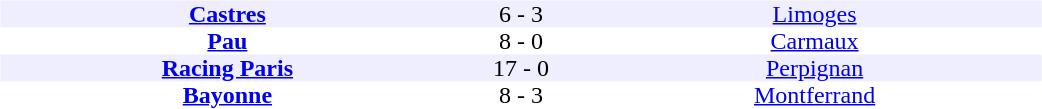<table width=700>
<tr>
<td width=700 valign=top><br><table border=0 cellspacing=0 cellpadding=0 style=font-size: 100%; border-collapse: collapse; width=100%>
<tr align=center bgcolor=#EEEEFF>
<td width="170"><strong><a href='#'>Castres</a></strong></td>
<td width="50">6 - 3</td>
<td width="170"><a href='#'>Limoges</a></td>
</tr>
<tr align=center bgcolor=#FFFFFF>
<td width="170"><strong><a href='#'>Pau</a></strong></td>
<td width="50">8 - 0</td>
<td width="170"><a href='#'>Carmaux</a></td>
</tr>
<tr align=center bgcolor=#EEEEFF>
<td width="170"><strong><a href='#'>Racing Paris</a></strong></td>
<td width="50">17 - 0</td>
<td width="170"><a href='#'>Perpignan</a></td>
</tr>
<tr align=center bgcolor=#FFFFFF>
<td width="170"><strong><a href='#'>Bayonne</a></strong></td>
<td width="50">8 - 3</td>
<td width="170"><a href='#'>Montferrand</a></td>
</tr>
</table>
</td>
</tr>
</table>
